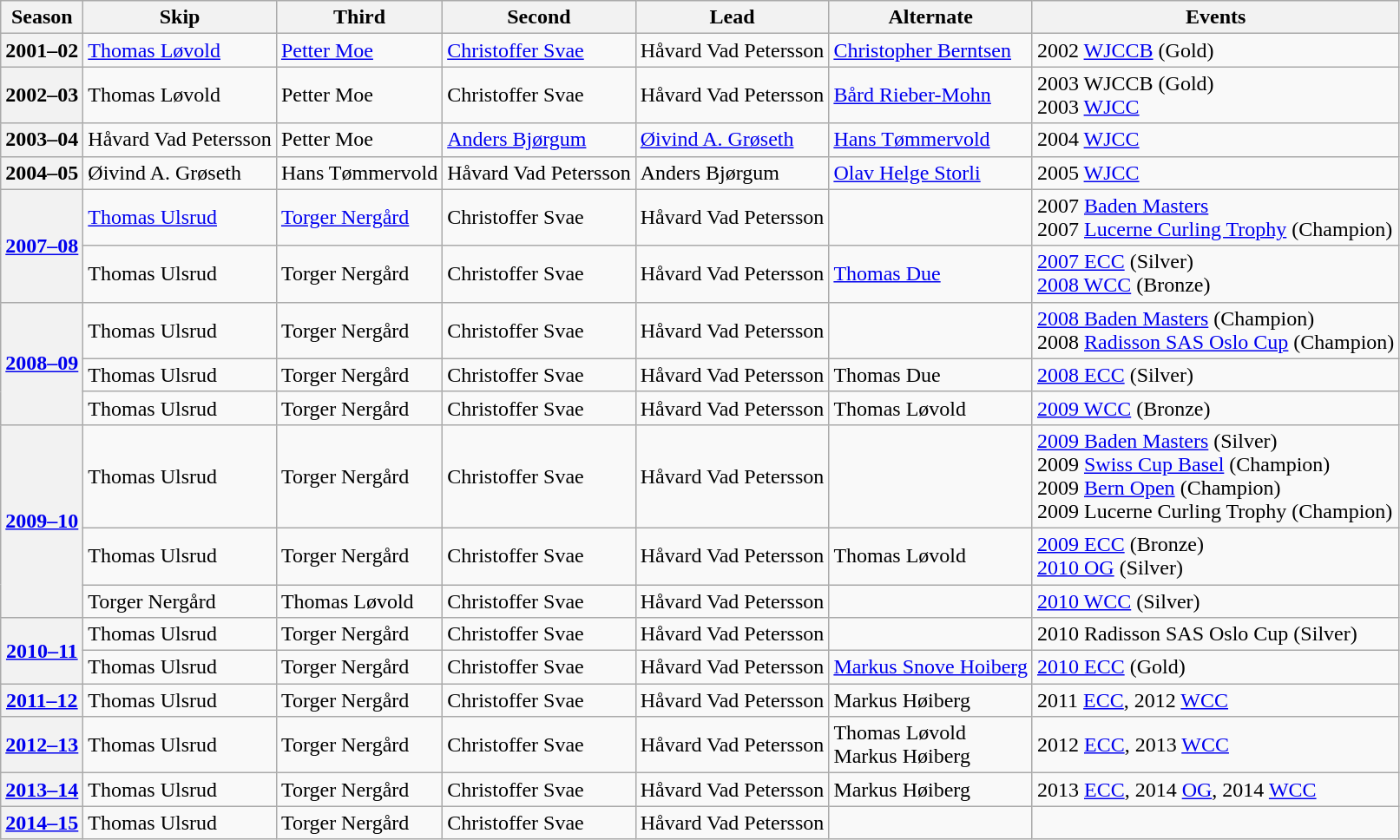<table class="wikitable">
<tr>
<th scope="col">Season</th>
<th scope="col">Skip</th>
<th scope="col">Third</th>
<th scope="col">Second</th>
<th scope="col">Lead</th>
<th scope="col">Alternate</th>
<th scope="col">Events</th>
</tr>
<tr>
<th scope="row">2001–02</th>
<td><a href='#'>Thomas Løvold</a></td>
<td><a href='#'>Petter Moe</a></td>
<td><a href='#'>Christoffer Svae</a></td>
<td>Håvard Vad Petersson</td>
<td><a href='#'>Christopher Berntsen</a></td>
<td>2002 <a href='#'>WJCCB</a> (Gold)</td>
</tr>
<tr>
<th scope="row">2002–03</th>
<td>Thomas Løvold</td>
<td>Petter Moe</td>
<td>Christoffer Svae</td>
<td>Håvard Vad Petersson</td>
<td><a href='#'>Bård Rieber-Mohn</a></td>
<td>2003 WJCCB (Gold)<br>2003 <a href='#'>WJCC</a></td>
</tr>
<tr>
<th scope="row">2003–04</th>
<td>Håvard Vad Petersson</td>
<td>Petter Moe</td>
<td><a href='#'>Anders Bjørgum</a></td>
<td><a href='#'>Øivind A. Grøseth</a></td>
<td><a href='#'>Hans Tømmervold</a></td>
<td>2004 <a href='#'>WJCC</a></td>
</tr>
<tr>
<th scope="row">2004–05</th>
<td>Øivind A. Grøseth</td>
<td>Hans Tømmervold</td>
<td>Håvard Vad Petersson</td>
<td>Anders Bjørgum</td>
<td><a href='#'>Olav Helge Storli</a></td>
<td>2005 <a href='#'>WJCC</a></td>
</tr>
<tr>
<th scope="row" rowspan=2><a href='#'>2007–08</a></th>
<td><a href='#'>Thomas Ulsrud</a></td>
<td><a href='#'>Torger Nergård</a></td>
<td>Christoffer Svae</td>
<td>Håvard Vad Petersson</td>
<td></td>
<td>2007 <a href='#'>Baden Masters</a><br>2007 <a href='#'>Lucerne Curling Trophy</a> (Champion)</td>
</tr>
<tr>
<td>Thomas Ulsrud</td>
<td>Torger Nergård</td>
<td>Christoffer Svae</td>
<td>Håvard Vad Petersson</td>
<td><a href='#'>Thomas Due</a></td>
<td><a href='#'>2007 ECC</a> (Silver)<br><a href='#'>2008 WCC</a> (Bronze)</td>
</tr>
<tr>
<th scope="row" rowspan=3><a href='#'>2008–09</a></th>
<td>Thomas Ulsrud</td>
<td>Torger Nergård</td>
<td>Christoffer Svae</td>
<td>Håvard Vad Petersson</td>
<td></td>
<td><a href='#'>2008 Baden Masters</a> (Champion)<br>2008 <a href='#'>Radisson SAS Oslo Cup</a> (Champion)</td>
</tr>
<tr>
<td>Thomas Ulsrud</td>
<td>Torger Nergård</td>
<td>Christoffer Svae</td>
<td>Håvard Vad Petersson</td>
<td>Thomas Due</td>
<td><a href='#'>2008 ECC</a> (Silver)</td>
</tr>
<tr>
<td>Thomas Ulsrud</td>
<td>Torger Nergård</td>
<td>Christoffer Svae</td>
<td>Håvard Vad Petersson</td>
<td>Thomas Løvold</td>
<td><a href='#'>2009 WCC</a> (Bronze)</td>
</tr>
<tr>
<th scope="row" rowspan=3><a href='#'>2009–10</a></th>
<td>Thomas Ulsrud</td>
<td>Torger Nergård</td>
<td>Christoffer Svae</td>
<td>Håvard Vad Petersson</td>
<td></td>
<td><a href='#'>2009 Baden Masters</a> (Silver)<br>2009 <a href='#'>Swiss Cup Basel</a> (Champion)<br>2009 <a href='#'>Bern Open</a> (Champion)<br>2009 Lucerne Curling Trophy (Champion)</td>
</tr>
<tr>
<td>Thomas Ulsrud</td>
<td>Torger Nergård</td>
<td>Christoffer Svae</td>
<td>Håvard Vad Petersson</td>
<td>Thomas Løvold</td>
<td><a href='#'>2009 ECC</a> (Bronze)<br><a href='#'>2010 OG</a> (Silver)</td>
</tr>
<tr>
<td>Torger Nergård</td>
<td>Thomas Løvold</td>
<td>Christoffer Svae</td>
<td>Håvard Vad Petersson</td>
<td></td>
<td><a href='#'>2010 WCC</a> (Silver)</td>
</tr>
<tr>
<th scope="row" rowspan=2><a href='#'>2010–11</a></th>
<td>Thomas Ulsrud</td>
<td>Torger Nergård</td>
<td>Christoffer Svae</td>
<td>Håvard Vad Petersson</td>
<td></td>
<td>2010 Radisson SAS Oslo Cup (Silver)</td>
</tr>
<tr>
<td>Thomas Ulsrud</td>
<td>Torger Nergård</td>
<td>Christoffer Svae</td>
<td>Håvard Vad Petersson</td>
<td><a href='#'>Markus Snove Hoiberg</a></td>
<td><a href='#'>2010 ECC</a> (Gold)</td>
</tr>
<tr>
<th scope="row"><a href='#'>2011–12</a></th>
<td>Thomas Ulsrud</td>
<td>Torger Nergård</td>
<td>Christoffer Svae</td>
<td>Håvard Vad Petersson</td>
<td>Markus Høiberg</td>
<td>2011 <a href='#'>ECC</a>, 2012 <a href='#'>WCC</a></td>
</tr>
<tr>
<th scope="row"><a href='#'>2012–13</a></th>
<td>Thomas Ulsrud</td>
<td>Torger Nergård</td>
<td>Christoffer Svae</td>
<td>Håvard Vad Petersson</td>
<td>Thomas Løvold<br>Markus Høiberg</td>
<td>2012 <a href='#'>ECC</a>, 2013 <a href='#'>WCC</a></td>
</tr>
<tr>
<th scope="row"><a href='#'>2013–14</a></th>
<td>Thomas Ulsrud</td>
<td>Torger Nergård</td>
<td>Christoffer Svae</td>
<td>Håvard Vad Petersson</td>
<td>Markus Høiberg</td>
<td>2013 <a href='#'>ECC</a>, 2014 <a href='#'>OG</a>, 2014 <a href='#'>WCC</a></td>
</tr>
<tr>
<th scope="row"><a href='#'>2014–15</a></th>
<td>Thomas Ulsrud</td>
<td>Torger Nergård</td>
<td>Christoffer Svae</td>
<td>Håvard Vad Petersson</td>
<td></td>
<td></td>
</tr>
</table>
